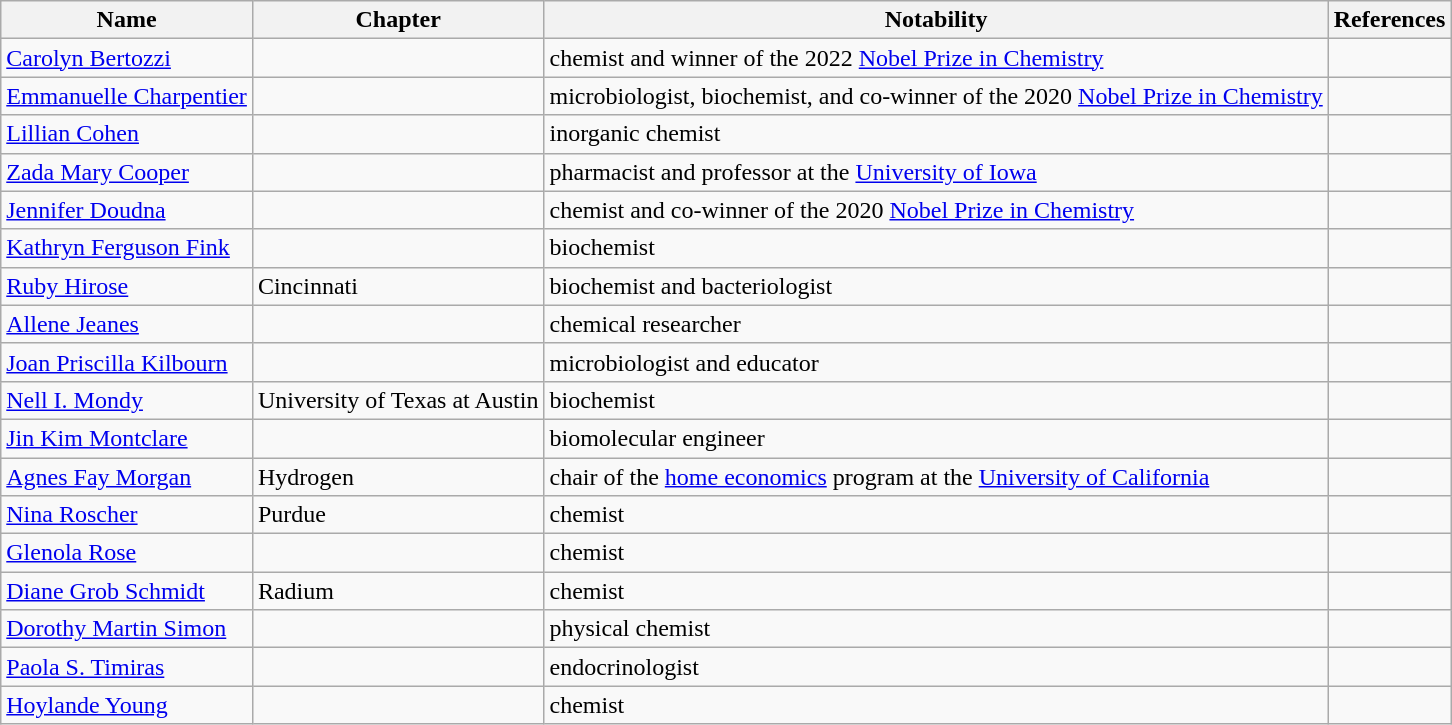<table class="wikitable sortable">
<tr>
<th>Name</th>
<th>Chapter</th>
<th>Notability</th>
<th>References</th>
</tr>
<tr>
<td><a href='#'>Carolyn Bertozzi</a></td>
<td></td>
<td>chemist and winner of the 2022 <a href='#'>Nobel Prize in Chemistry</a></td>
<td></td>
</tr>
<tr>
<td><a href='#'>Emmanuelle Charpentier</a></td>
<td></td>
<td>microbiologist, biochemist, and co-winner of the 2020 <a href='#'>Nobel Prize in Chemistry</a></td>
<td></td>
</tr>
<tr>
<td><a href='#'>Lillian Cohen</a></td>
<td></td>
<td>inorganic chemist</td>
<td></td>
</tr>
<tr>
<td><a href='#'>Zada Mary Cooper</a></td>
<td></td>
<td>pharmacist and professor at the <a href='#'>University of Iowa</a></td>
<td></td>
</tr>
<tr>
<td><a href='#'>Jennifer Doudna</a></td>
<td></td>
<td>chemist and co-winner of the 2020 <a href='#'>Nobel Prize in Chemistry</a></td>
<td></td>
</tr>
<tr>
<td><a href='#'>Kathryn Ferguson Fink</a></td>
<td></td>
<td>biochemist</td>
<td></td>
</tr>
<tr>
<td><a href='#'>Ruby Hirose</a></td>
<td>Cincinnati</td>
<td>biochemist and bacteriologist</td>
<td></td>
</tr>
<tr>
<td><a href='#'>Allene Jeanes</a></td>
<td></td>
<td>chemical researcher</td>
<td></td>
</tr>
<tr>
<td><a href='#'>Joan Priscilla Kilbourn</a></td>
<td></td>
<td>microbiologist and educator</td>
<td></td>
</tr>
<tr>
<td><a href='#'>Nell I. Mondy</a></td>
<td>University of Texas at Austin</td>
<td>biochemist</td>
<td></td>
</tr>
<tr>
<td><a href='#'>Jin Kim Montclare</a></td>
<td></td>
<td>biomolecular engineer</td>
<td></td>
</tr>
<tr>
<td><a href='#'>Agnes Fay Morgan</a></td>
<td>Hydrogen</td>
<td>chair of the <a href='#'>home economics</a> program at the <a href='#'>University of California</a></td>
<td></td>
</tr>
<tr>
<td><a href='#'>Nina Roscher</a></td>
<td>Purdue</td>
<td>chemist</td>
<td></td>
</tr>
<tr>
<td><a href='#'>Glenola Rose</a></td>
<td></td>
<td>chemist</td>
<td></td>
</tr>
<tr>
<td><a href='#'>Diane Grob Schmidt</a></td>
<td>Radium</td>
<td>chemist</td>
<td></td>
</tr>
<tr>
<td><a href='#'>Dorothy Martin Simon</a></td>
<td></td>
<td>physical chemist</td>
<td></td>
</tr>
<tr>
<td><a href='#'>Paola S. Timiras</a></td>
<td></td>
<td>endocrinologist</td>
<td></td>
</tr>
<tr>
<td><a href='#'>Hoylande Young</a></td>
<td></td>
<td>chemist</td>
<td></td>
</tr>
</table>
